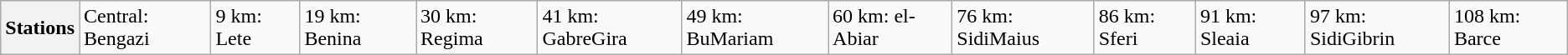<table class="wikitable">
<tr>
<th>Stations</th>
<td>Central: Bengazi</td>
<td>9 km: Lete</td>
<td>19 km: Benina</td>
<td>30 km: Regima</td>
<td>41 km: GabreGira</td>
<td>49 km: BuMariam</td>
<td>60 km: el-Abiar</td>
<td>76 km: SidiMaius</td>
<td>86 km: Sferi</td>
<td>91 km: Sleaia</td>
<td>97 km: SidiGibrin</td>
<td>108 km: Barce</td>
</tr>
</table>
